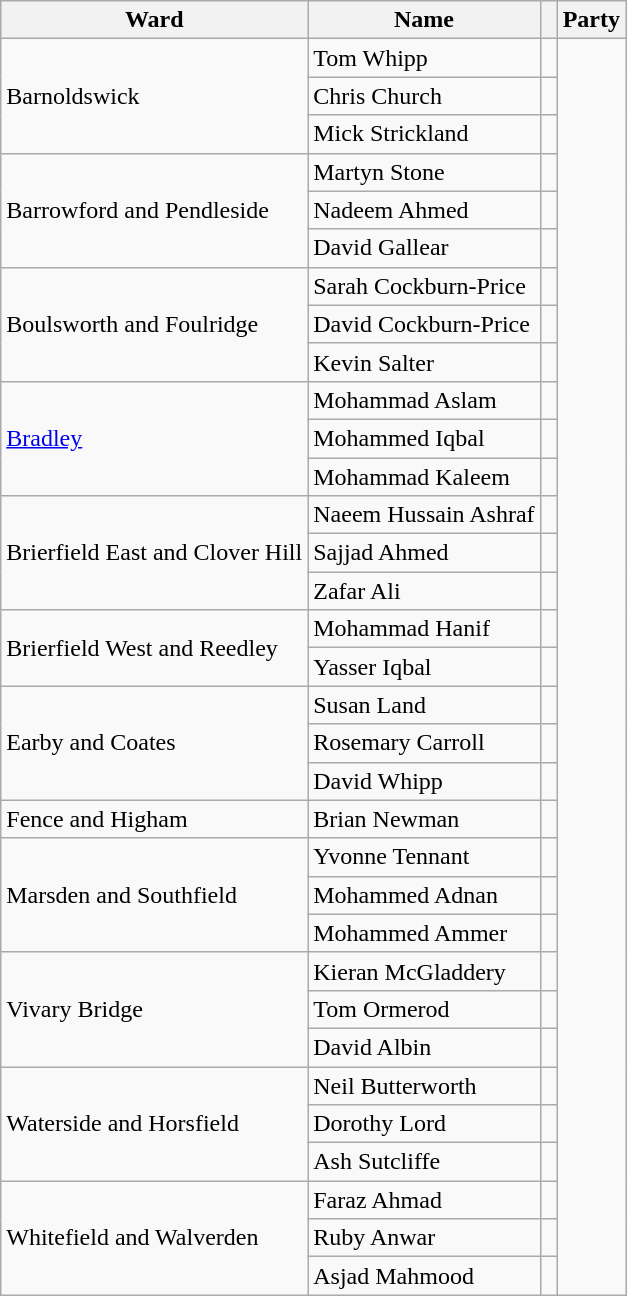<table class="wikitable sortable">
<tr>
<th>Ward</th>
<th>Name</th>
<th class="unsortable"> </th>
<th>Party</th>
</tr>
<tr>
<td rowspan="3">Barnoldswick</td>
<td>Tom Whipp</td>
<td></td>
</tr>
<tr>
<td>Chris Church</td>
<td></td>
</tr>
<tr>
<td>Mick Strickland</td>
<td></td>
</tr>
<tr>
<td rowspan="3">Barrowford and Pendleside</td>
<td>Martyn Stone</td>
<td></td>
</tr>
<tr>
<td>Nadeem Ahmed</td>
<td></td>
</tr>
<tr>
<td>David Gallear</td>
<td></td>
</tr>
<tr>
<td rowspan="3">Boulsworth and Foulridge</td>
<td>Sarah Cockburn-Price</td>
<td></td>
</tr>
<tr>
<td>David Cockburn-Price</td>
<td></td>
</tr>
<tr>
<td>Kevin Salter</td>
<td></td>
</tr>
<tr>
<td rowspan="3"><a href='#'>Bradley</a></td>
<td>Mohammad Aslam</td>
<td></td>
</tr>
<tr>
<td>Mohammed Iqbal</td>
<td></td>
</tr>
<tr>
<td>Mohammad Kaleem</td>
<td></td>
</tr>
<tr>
<td rowspan="3">Brierfield East and Clover Hill</td>
<td>Naeem Hussain Ashraf</td>
<td></td>
</tr>
<tr>
<td>Sajjad Ahmed</td>
<td></td>
</tr>
<tr>
<td>Zafar Ali</td>
<td></td>
</tr>
<tr>
<td rowspan="2">Brierfield West and Reedley</td>
<td>Mohammad Hanif</td>
<td></td>
</tr>
<tr>
<td>Yasser Iqbal</td>
<td></td>
</tr>
<tr>
<td rowspan="3">Earby and Coates</td>
<td>Susan Land</td>
<td></td>
</tr>
<tr>
<td>Rosemary Carroll</td>
<td></td>
</tr>
<tr>
<td>David Whipp</td>
<td></td>
</tr>
<tr>
<td>Fence and Higham</td>
<td>Brian Newman</td>
<td></td>
</tr>
<tr>
<td rowspan="3">Marsden and Southfield</td>
<td>Yvonne Tennant</td>
<td></td>
</tr>
<tr>
<td>Mohammed Adnan</td>
<td></td>
</tr>
<tr>
<td>Mohammed Ammer</td>
<td></td>
</tr>
<tr>
<td rowspan="3">Vivary Bridge</td>
<td>Kieran McGladdery</td>
<td></td>
</tr>
<tr>
<td>Tom Ormerod</td>
<td></td>
</tr>
<tr>
<td>David Albin</td>
<td></td>
</tr>
<tr>
<td rowspan="3">Waterside and Horsfield</td>
<td>Neil Butterworth</td>
<td></td>
</tr>
<tr>
<td>Dorothy Lord</td>
<td></td>
</tr>
<tr>
<td>Ash Sutcliffe</td>
<td></td>
</tr>
<tr>
<td rowspan="3">Whitefield and Walverden</td>
<td>Faraz Ahmad</td>
<td></td>
</tr>
<tr>
<td>Ruby Anwar</td>
<td></td>
</tr>
<tr>
<td>Asjad Mahmood</td>
<td></td>
</tr>
</table>
